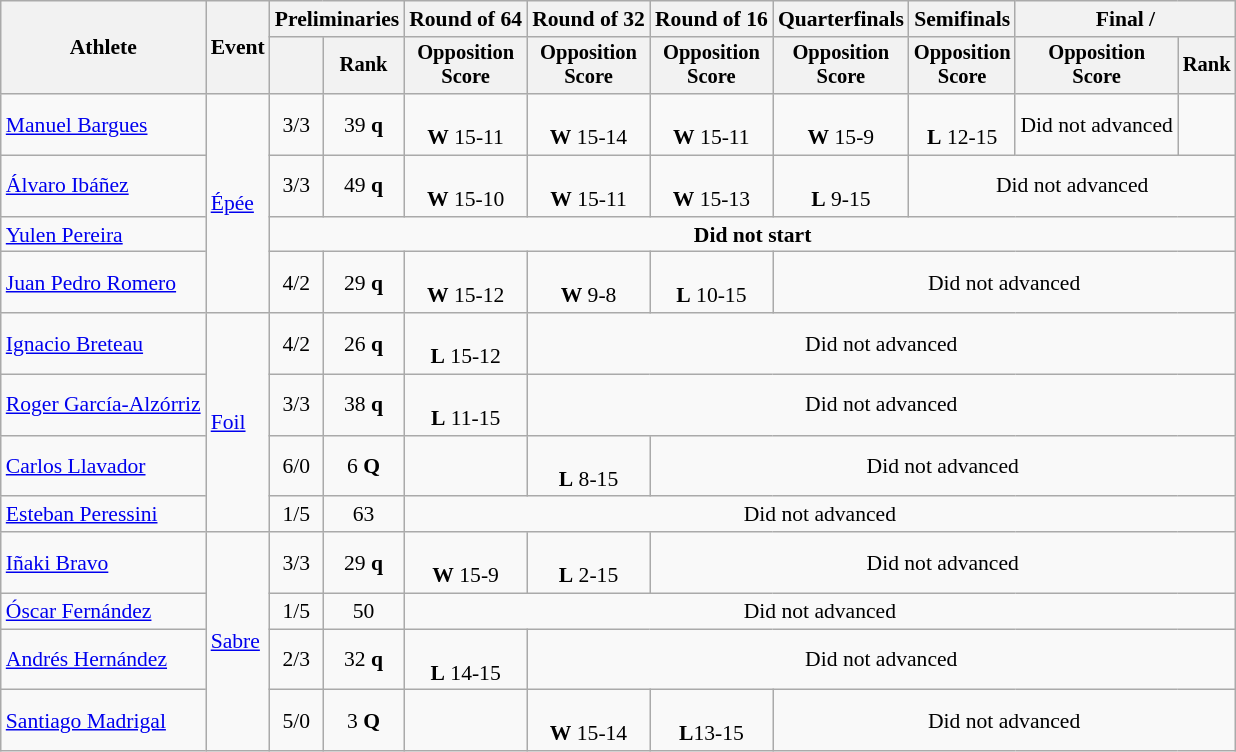<table class="wikitable" style="font-size:90%">
<tr>
<th rowspan=2>Athlete</th>
<th rowspan=2>Event</th>
<th colspan=2>Preliminaries</th>
<th>Round of 64</th>
<th>Round of 32</th>
<th>Round of 16</th>
<th>Quarterfinals</th>
<th>Semifinals</th>
<th colspan=2>Final / </th>
</tr>
<tr style="font-size:95%">
<th></th>
<th>Rank</th>
<th>Opposition<br>Score</th>
<th>Opposition<br>Score</th>
<th>Opposition<br>Score</th>
<th>Opposition<br>Score</th>
<th>Opposition<br>Score</th>
<th>Opposition<br>Score</th>
<th>Rank</th>
</tr>
<tr align=center>
<td align=left><a href='#'>Manuel Bargues</a></td>
<td style="text-align:left;" rowspan=4><a href='#'>Épée</a></td>
<td>3/3</td>
<td>39 <strong>q</strong></td>
<td><br><strong>W</strong> 15-11</td>
<td><br><strong>W</strong> 15-14</td>
<td><br><strong>W</strong> 15-11</td>
<td><br><strong>W</strong> 15-9</td>
<td><br><strong>L</strong> 12-15</td>
<td colspan=1>Did not advanced</td>
<td></td>
</tr>
<tr align=center>
<td align=left><a href='#'>Álvaro Ibáñez</a></td>
<td>3/3</td>
<td>49 <strong>q</strong></td>
<td><br><strong>W</strong> 15-10</td>
<td><br><strong>W</strong> 15-11</td>
<td><br><strong>W</strong> 15-13</td>
<td><br><strong>L</strong> 9-15</td>
<td colspan=3>Did not advanced</td>
</tr>
<tr align=center>
<td align=left><a href='#'>Yulen Pereira</a></td>
<td colspan=9><strong>Did not start</strong></td>
</tr>
<tr align=center>
<td align=left><a href='#'>Juan Pedro Romero</a></td>
<td>4/2</td>
<td>29 <strong>q</strong></td>
<td><br><strong>W</strong> 15-12</td>
<td><br><strong>W</strong> 9-8</td>
<td><br><strong>L</strong> 10-15</td>
<td colspan=4>Did not advanced</td>
</tr>
<tr align=center>
<td align=left><a href='#'>Ignacio Breteau</a></td>
<td style="text-align:left;" rowspan="4"><a href='#'>Foil</a></td>
<td>4/2</td>
<td>26 <strong>q</strong></td>
<td><br><strong>L</strong> 15-12</td>
<td colspan=6>Did not advanced</td>
</tr>
<tr align=center>
<td align=left><a href='#'>Roger García-Alzórriz</a></td>
<td>3/3</td>
<td>38 <strong>q</strong></td>
<td><br><strong>L</strong> 11-15</td>
<td colspan=6>Did not advanced</td>
</tr>
<tr align=center>
<td align=left><a href='#'>Carlos Llavador</a></td>
<td>6/0</td>
<td>6 <strong>Q</strong></td>
<td></td>
<td><br><strong>L</strong> 8-15</td>
<td colspan=5>Did not advanced</td>
</tr>
<tr align=center>
<td align=left><a href='#'>Esteban Peressini</a></td>
<td>1/5</td>
<td>63</td>
<td colspan=7>Did not advanced</td>
</tr>
<tr align=center>
<td align=left><a href='#'>Iñaki Bravo</a></td>
<td style="text-align:left;" rowspan="4"><a href='#'>Sabre</a></td>
<td>3/3</td>
<td>29 <strong>q</strong></td>
<td><br><strong>W</strong> 15-9</td>
<td><br><strong>L</strong> 2-15</td>
<td colspan=5>Did not advanced</td>
</tr>
<tr align=center>
<td align=left><a href='#'>Óscar Fernández</a></td>
<td>1/5</td>
<td>50</td>
<td colspan=7>Did not advanced</td>
</tr>
<tr align=center>
<td align=left><a href='#'>Andrés Hernández</a></td>
<td>2/3</td>
<td>32 <strong>q</strong></td>
<td><br><strong>L</strong> 14-15</td>
<td colspan=6>Did not advanced</td>
</tr>
<tr align=center>
<td align=left><a href='#'>Santiago Madrigal</a></td>
<td>5/0</td>
<td>3 <strong>Q</strong></td>
<td></td>
<td><br><strong>W</strong> 15-14</td>
<td><br><strong>L</strong>13-15</td>
<td colspan=4>Did not advanced</td>
</tr>
</table>
